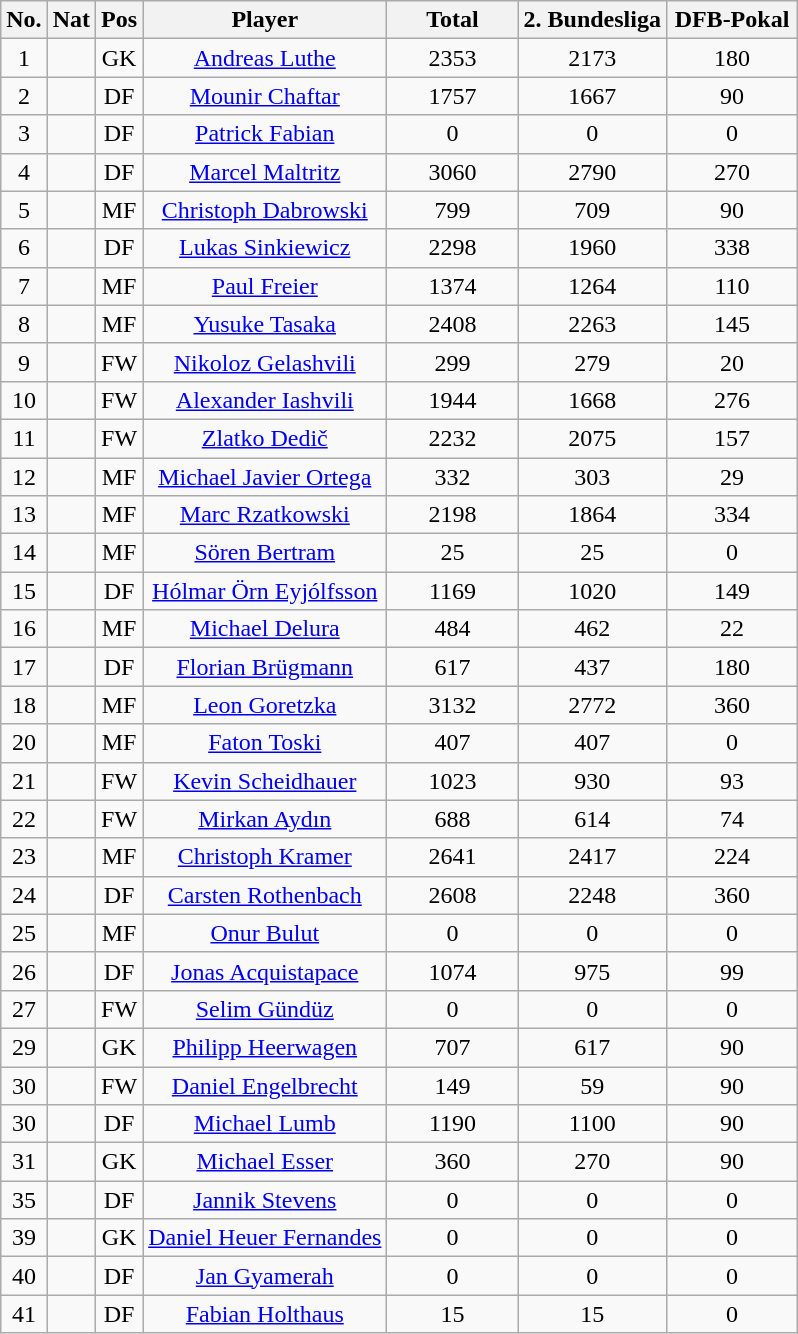<table class="wikitable sortable" style="text-align:center;">
<tr>
<th>No.</th>
<th>Nat</th>
<th>Pos</th>
<th>Player</th>
<th width="80">Total</th>
<th width="80">2. Bundesliga</th>
<th width="80">DFB-Pokal</th>
</tr>
<tr>
<td>1</td>
<td></td>
<td>GK</td>
<td><a href='#'>Andreas Luthe</a></td>
<td>2353</td>
<td>2173</td>
<td>180</td>
</tr>
<tr>
<td>2</td>
<td></td>
<td>DF</td>
<td><a href='#'>Mounir Chaftar</a></td>
<td>1757</td>
<td>1667</td>
<td>90</td>
</tr>
<tr>
<td>3</td>
<td></td>
<td>DF</td>
<td><a href='#'>Patrick Fabian</a></td>
<td>0</td>
<td>0</td>
<td>0</td>
</tr>
<tr>
<td>4</td>
<td></td>
<td>DF</td>
<td><a href='#'>Marcel Maltritz</a></td>
<td>3060</td>
<td>2790</td>
<td>270</td>
</tr>
<tr>
<td>5</td>
<td></td>
<td>MF</td>
<td><a href='#'>Christoph Dabrowski</a></td>
<td>799</td>
<td>709</td>
<td>90</td>
</tr>
<tr>
<td>6</td>
<td></td>
<td>DF</td>
<td><a href='#'>Lukas Sinkiewicz</a></td>
<td>2298</td>
<td>1960</td>
<td>338</td>
</tr>
<tr>
<td>7</td>
<td></td>
<td>MF</td>
<td><a href='#'>Paul Freier</a></td>
<td>1374</td>
<td>1264</td>
<td>110</td>
</tr>
<tr>
<td>8</td>
<td></td>
<td>MF</td>
<td><a href='#'>Yusuke Tasaka</a></td>
<td>2408</td>
<td>2263</td>
<td>145</td>
</tr>
<tr>
<td>9</td>
<td></td>
<td>FW</td>
<td><a href='#'>Nikoloz Gelashvili</a></td>
<td>299</td>
<td>279</td>
<td>20</td>
</tr>
<tr>
<td>10</td>
<td></td>
<td>FW</td>
<td><a href='#'>Alexander Iashvili</a></td>
<td>1944</td>
<td>1668</td>
<td>276</td>
</tr>
<tr>
<td>11</td>
<td></td>
<td>FW</td>
<td><a href='#'>Zlatko Dedič</a></td>
<td>2232</td>
<td>2075</td>
<td>157</td>
</tr>
<tr>
<td>12</td>
<td></td>
<td>MF</td>
<td><a href='#'>Michael Javier Ortega</a></td>
<td>332</td>
<td>303</td>
<td>29</td>
</tr>
<tr>
<td>13</td>
<td></td>
<td>MF</td>
<td><a href='#'>Marc Rzatkowski</a></td>
<td>2198</td>
<td>1864</td>
<td>334</td>
</tr>
<tr>
<td>14</td>
<td></td>
<td>MF</td>
<td><a href='#'>Sören Bertram</a></td>
<td>25</td>
<td>25</td>
<td>0</td>
</tr>
<tr>
<td>15</td>
<td></td>
<td>DF</td>
<td><a href='#'>Hólmar Örn Eyjólfsson</a></td>
<td>1169</td>
<td>1020</td>
<td>149</td>
</tr>
<tr>
<td>16</td>
<td></td>
<td>MF</td>
<td><a href='#'>Michael Delura</a></td>
<td>484</td>
<td>462</td>
<td>22</td>
</tr>
<tr>
<td>17</td>
<td></td>
<td>DF</td>
<td><a href='#'>Florian Brügmann</a></td>
<td>617</td>
<td>437</td>
<td>180</td>
</tr>
<tr>
<td>18</td>
<td></td>
<td>MF</td>
<td><a href='#'>Leon Goretzka</a></td>
<td>3132</td>
<td>2772</td>
<td>360</td>
</tr>
<tr>
<td>20</td>
<td></td>
<td>MF</td>
<td><a href='#'>Faton Toski</a></td>
<td>407</td>
<td>407</td>
<td>0</td>
</tr>
<tr>
<td>21</td>
<td></td>
<td>FW</td>
<td><a href='#'>Kevin Scheidhauer</a></td>
<td>1023</td>
<td>930</td>
<td>93</td>
</tr>
<tr>
<td>22</td>
<td></td>
<td>FW</td>
<td><a href='#'>Mirkan Aydın</a></td>
<td>688</td>
<td>614</td>
<td>74</td>
</tr>
<tr>
<td>23</td>
<td></td>
<td>MF</td>
<td><a href='#'>Christoph Kramer</a></td>
<td>2641</td>
<td>2417</td>
<td>224</td>
</tr>
<tr>
<td>24</td>
<td></td>
<td>DF</td>
<td><a href='#'>Carsten Rothenbach</a></td>
<td>2608</td>
<td>2248</td>
<td>360</td>
</tr>
<tr>
<td>25</td>
<td></td>
<td>MF</td>
<td><a href='#'>Onur Bulut</a></td>
<td>0</td>
<td>0</td>
<td>0</td>
</tr>
<tr>
<td>26</td>
<td></td>
<td>DF</td>
<td><a href='#'>Jonas Acquistapace</a></td>
<td>1074</td>
<td>975</td>
<td>99</td>
</tr>
<tr>
<td>27</td>
<td></td>
<td>FW</td>
<td><a href='#'>Selim Gündüz</a></td>
<td>0</td>
<td>0</td>
<td>0</td>
</tr>
<tr>
<td>29</td>
<td></td>
<td>GK</td>
<td><a href='#'>Philipp Heerwagen</a></td>
<td>707</td>
<td>617</td>
<td>90</td>
</tr>
<tr>
<td>30</td>
<td></td>
<td>FW</td>
<td><a href='#'>Daniel Engelbrecht</a></td>
<td>149</td>
<td>59</td>
<td>90</td>
</tr>
<tr>
<td>30</td>
<td></td>
<td>DF</td>
<td><a href='#'>Michael Lumb</a></td>
<td>1190</td>
<td>1100</td>
<td>90</td>
</tr>
<tr>
<td>31</td>
<td></td>
<td>GK</td>
<td><a href='#'>Michael Esser</a></td>
<td>360</td>
<td>270</td>
<td>90</td>
</tr>
<tr>
<td>35</td>
<td></td>
<td>DF</td>
<td><a href='#'>Jannik Stevens</a></td>
<td>0</td>
<td>0</td>
<td>0</td>
</tr>
<tr>
<td>39</td>
<td></td>
<td>GK</td>
<td><a href='#'>Daniel Heuer Fernandes</a></td>
<td>0</td>
<td>0</td>
<td>0</td>
</tr>
<tr>
<td>40</td>
<td></td>
<td>DF</td>
<td><a href='#'>Jan Gyamerah</a></td>
<td>0</td>
<td>0</td>
<td>0</td>
</tr>
<tr>
<td>41</td>
<td></td>
<td>DF</td>
<td><a href='#'>Fabian Holthaus</a></td>
<td>15</td>
<td>15</td>
<td>0</td>
</tr>
</table>
